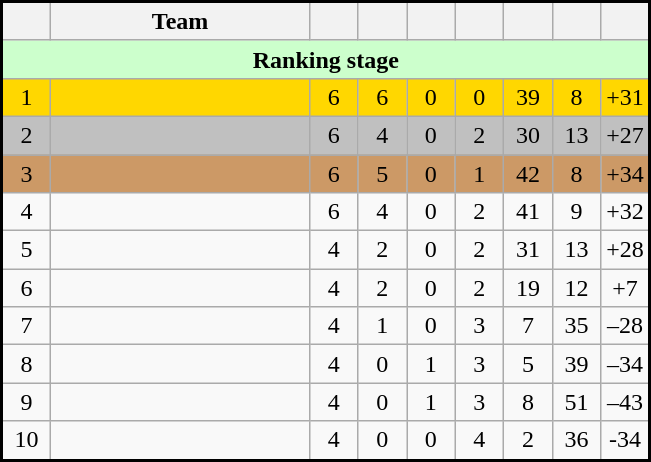<table class="wikitable" style="border: 2px solid black;text-align:center;">
<tr>
<th width="25"></th>
<th width="165">Team</th>
<th width="25"></th>
<th width="25"></th>
<th width="25"></th>
<th width="25"></th>
<th width="25"></th>
<th width="25"></th>
<th width="25"></th>
</tr>
<tr>
<th colspan=10 style="background: #ccffcc;">Ranking stage</th>
</tr>
<tr bgcolor="gold">
<td>1</td>
<td align=left></td>
<td>6</td>
<td>6</td>
<td>0</td>
<td>0</td>
<td>39</td>
<td>8</td>
<td>+31</td>
</tr>
<tr bgcolor="silver">
<td>2</td>
<td align=left></td>
<td>6</td>
<td>4</td>
<td>0</td>
<td>2</td>
<td>30</td>
<td>13</td>
<td>+27</td>
</tr>
<tr>
</tr>
<tr style="background:#cc9966;">
<td>3</td>
<td align=left></td>
<td>6</td>
<td>5</td>
<td>0</td>
<td>1</td>
<td>42</td>
<td>8</td>
<td>+34</td>
</tr>
<tr style=>
<td>4</td>
<td align=left></td>
<td>6</td>
<td>4</td>
<td>0</td>
<td>2</td>
<td>41</td>
<td>9</td>
<td>+32</td>
</tr>
<tr>
<td>5</td>
<td align=left></td>
<td>4</td>
<td>2</td>
<td>0</td>
<td>2</td>
<td>31</td>
<td>13</td>
<td>+28</td>
</tr>
<tr>
<td>6</td>
<td align=left></td>
<td>4</td>
<td>2</td>
<td>0</td>
<td>2</td>
<td>19</td>
<td>12</td>
<td>+7</td>
</tr>
<tr>
<td>7</td>
<td align=left></td>
<td>4</td>
<td>1</td>
<td>0</td>
<td>3</td>
<td>7</td>
<td>35</td>
<td>–28</td>
</tr>
<tr>
<td>8</td>
<td align=left></td>
<td>4</td>
<td>0</td>
<td>1</td>
<td>3</td>
<td>5</td>
<td>39</td>
<td>–34</td>
</tr>
<tr>
<td>9</td>
<td align=left></td>
<td>4</td>
<td>0</td>
<td>1</td>
<td>3</td>
<td>8</td>
<td>51</td>
<td>–43</td>
</tr>
<tr>
<td>10</td>
<td align=left></td>
<td>4</td>
<td>0</td>
<td>0</td>
<td>4</td>
<td>2</td>
<td>36</td>
<td>-34</td>
</tr>
</table>
